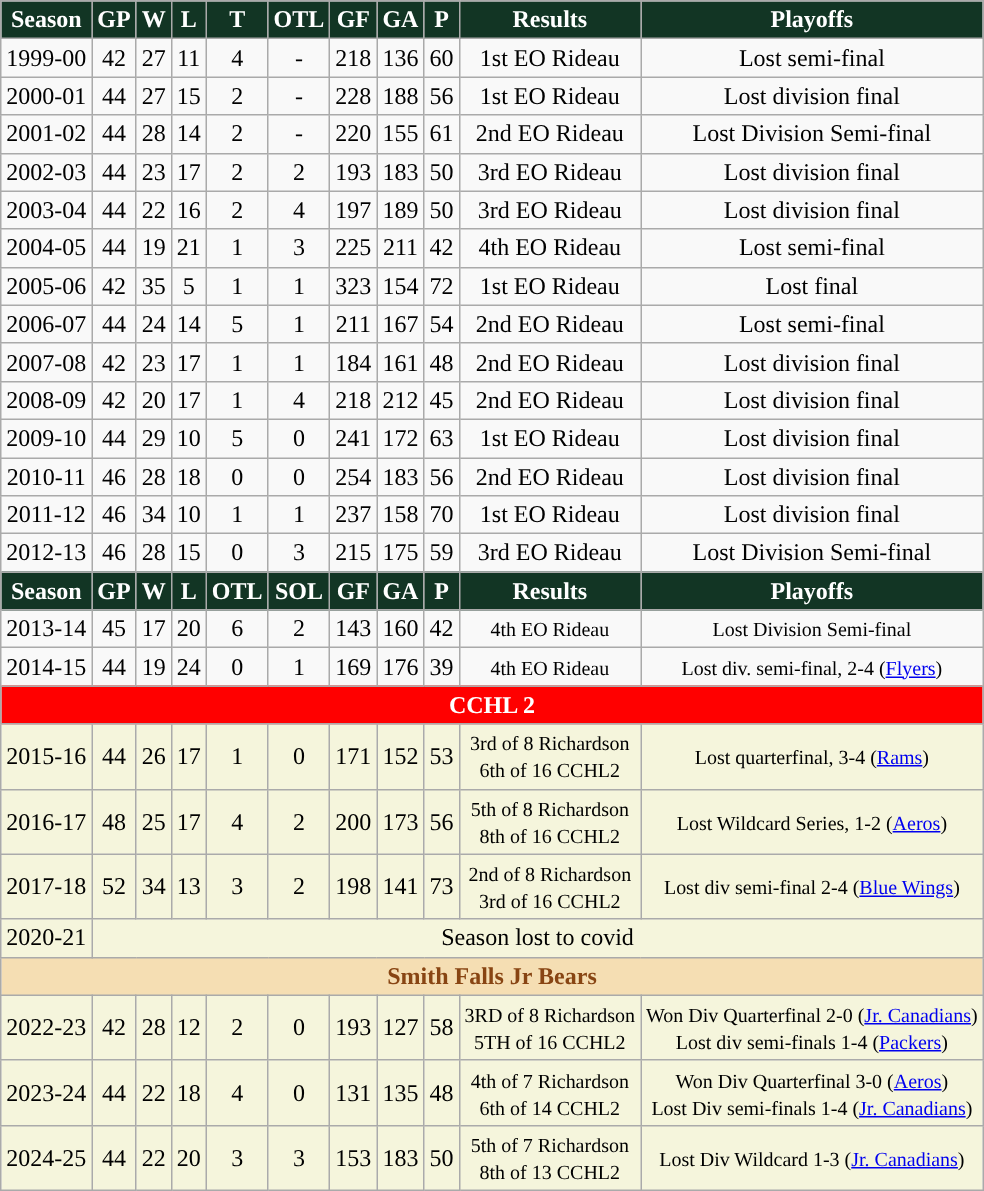<table class="wikitable">
<tr align="center" style="color: #FFFFFF " bgcolor="#123524">
<td><strong>Season</strong></td>
<td><strong>GP</strong></td>
<td><strong>W</strong></td>
<td><strong>L</strong></td>
<td><strong>T</strong></td>
<td><strong>OTL</strong></td>
<td><strong>GF</strong></td>
<td><strong>GA</strong></td>
<td><strong>P</strong></td>
<td><strong>Results</strong></td>
<td><strong>Playoffs</strong></td>
</tr>
<tr align="center">
<td>1999-00</td>
<td>42</td>
<td>27</td>
<td>11</td>
<td>4</td>
<td>-</td>
<td>218</td>
<td>136</td>
<td>60</td>
<td>1st EO Rideau</td>
<td>Lost semi-final</td>
</tr>
<tr align="center">
<td>2000-01</td>
<td>44</td>
<td>27</td>
<td>15</td>
<td>2</td>
<td>-</td>
<td>228</td>
<td>188</td>
<td>56</td>
<td>1st EO Rideau</td>
<td>Lost division final</td>
</tr>
<tr align="center">
<td>2001-02</td>
<td>44</td>
<td>28</td>
<td>14</td>
<td>2</td>
<td>-</td>
<td>220</td>
<td>155</td>
<td>61</td>
<td>2nd EO Rideau</td>
<td>Lost Division Semi-final</td>
</tr>
<tr align="center">
<td>2002-03</td>
<td>44</td>
<td>23</td>
<td>17</td>
<td>2</td>
<td>2</td>
<td>193</td>
<td>183</td>
<td>50</td>
<td>3rd EO Rideau</td>
<td>Lost division final</td>
</tr>
<tr align="center">
<td>2003-04</td>
<td>44</td>
<td>22</td>
<td>16</td>
<td>2</td>
<td>4</td>
<td>197</td>
<td>189</td>
<td>50</td>
<td>3rd EO Rideau</td>
<td>Lost division final</td>
</tr>
<tr align="center">
<td>2004-05</td>
<td>44</td>
<td>19</td>
<td>21</td>
<td>1</td>
<td>3</td>
<td>225</td>
<td>211</td>
<td>42</td>
<td>4th EO Rideau</td>
<td>Lost semi-final</td>
</tr>
<tr align="center">
<td>2005-06</td>
<td>42</td>
<td>35</td>
<td>5</td>
<td>1</td>
<td>1</td>
<td>323</td>
<td>154</td>
<td>72</td>
<td>1st EO Rideau</td>
<td>Lost final</td>
</tr>
<tr align="center">
<td>2006-07</td>
<td>44</td>
<td>24</td>
<td>14</td>
<td>5</td>
<td>1</td>
<td>211</td>
<td>167</td>
<td>54</td>
<td>2nd EO Rideau</td>
<td>Lost semi-final</td>
</tr>
<tr align="center">
<td>2007-08</td>
<td>42</td>
<td>23</td>
<td>17</td>
<td>1</td>
<td>1</td>
<td>184</td>
<td>161</td>
<td>48</td>
<td>2nd EO Rideau</td>
<td>Lost division final</td>
</tr>
<tr align="center">
<td>2008-09</td>
<td>42</td>
<td>20</td>
<td>17</td>
<td>1</td>
<td>4</td>
<td>218</td>
<td>212</td>
<td>45</td>
<td>2nd EO Rideau</td>
<td>Lost division final</td>
</tr>
<tr align="center">
<td>2009-10</td>
<td>44</td>
<td>29</td>
<td>10</td>
<td>5</td>
<td>0</td>
<td>241</td>
<td>172</td>
<td>63</td>
<td>1st EO Rideau</td>
<td>Lost division final</td>
</tr>
<tr align="center">
<td>2010-11</td>
<td>46</td>
<td>28</td>
<td>18</td>
<td>0</td>
<td>0</td>
<td>254</td>
<td>183</td>
<td>56</td>
<td>2nd EO Rideau</td>
<td>Lost division final</td>
</tr>
<tr align="center">
<td>2011-12</td>
<td>46</td>
<td>34</td>
<td>10</td>
<td>1</td>
<td>1</td>
<td>237</td>
<td>158</td>
<td>70</td>
<td>1st EO Rideau</td>
<td>Lost division final</td>
</tr>
<tr align="center">
<td>2012-13</td>
<td>46</td>
<td>28</td>
<td>15</td>
<td>0</td>
<td>3</td>
<td>215</td>
<td>175</td>
<td>59</td>
<td>3rd EO Rideau</td>
<td>Lost Division Semi-final</td>
</tr>
<tr align="center" style="color: #FFFFFF " bgcolor="#123524">
<td><strong>Season</strong></td>
<td><strong>GP</strong></td>
<td><strong>W</strong></td>
<td><strong>L</strong></td>
<td><strong>OTL</strong></td>
<td><strong>SOL</strong></td>
<td><strong>GF</strong></td>
<td><strong>GA</strong></td>
<td><strong>P</strong></td>
<td><strong>Results</strong></td>
<td><strong>Playoffs</strong></td>
</tr>
<tr align="center">
<td>2013-14</td>
<td>45</td>
<td>17</td>
<td>20</td>
<td>6</td>
<td>2</td>
<td>143</td>
<td>160</td>
<td>42</td>
<td><small>4th EO Rideau </small></td>
<td><small>Lost Division Semi-final</small></td>
</tr>
<tr align="center">
<td>2014-15</td>
<td>44</td>
<td>19</td>
<td>24</td>
<td>0</td>
<td>1</td>
<td>169</td>
<td>176</td>
<td>39</td>
<td><small>4th EO Rideau </small></td>
<td><small>Lost div. semi-final, 2-4 (<a href='#'>Flyers</a>)</small></td>
</tr>
<tr align="center" bgcolor=red style="color: white">
<td colspan="12"><strong>CCHL 2</strong></td>
</tr>
<tr align="center" bgcolor="beige">
<td>2015-16</td>
<td>44</td>
<td>26</td>
<td>17</td>
<td>1</td>
<td>0</td>
<td>171</td>
<td>152</td>
<td>53</td>
<td><small>3rd of 8 Richardson<br>6th of 16 CCHL2 </small></td>
<td><small>Lost quarterfinal, 3-4 (<a href='#'>Rams</a>)</small></td>
</tr>
<tr align="center" bgcolor="beige">
<td>2016-17</td>
<td>48</td>
<td>25</td>
<td>17</td>
<td>4</td>
<td>2</td>
<td>200</td>
<td>173</td>
<td>56</td>
<td><small>5th of 8 Richardson<br>8th of 16 CCHL2 </small></td>
<td><small>Lost Wildcard Series, 1-2 (<a href='#'>Aeros</a>)</small></td>
</tr>
<tr align="center" bgcolor="beige">
<td>2017-18</td>
<td>52</td>
<td>34</td>
<td>13</td>
<td>3</td>
<td>2</td>
<td>198</td>
<td>141</td>
<td>73</td>
<td><small>2nd of 8 Richardson<br>3rd of 16 CCHL2 </small></td>
<td><small>Lost div semi-final 2-4 (<a href='#'>Blue Wings</a>)</small></td>
</tr>
<tr align="center" bgcolor=beige>
<td>2020-21</td>
<td colspan="10">Season lost to covid</td>
</tr>
<tr align="center" bgcolor=#F5DEB3 style="color: #884513">
<td colspan="12"><strong>Smith Falls Jr Bears</strong></td>
</tr>
<tr align="center" bgcolor="beige">
<td>2022-23</td>
<td>42</td>
<td>28</td>
<td>12</td>
<td>2</td>
<td>0</td>
<td>193</td>
<td>127</td>
<td>58</td>
<td><small>3RD of 8 Richardson<br>5TH of 16 CCHL2 </small></td>
<td><small>Won Div Quarterfinal 2-0 (<a href='#'>Jr. Canadians</a>)<br>Lost div semi-finals 1-4 (<a href='#'>Packers</a>)</small></td>
</tr>
<tr align="center" bgcolor="beige">
<td>2023-24</td>
<td>44</td>
<td>22</td>
<td>18</td>
<td>4</td>
<td>0</td>
<td>131</td>
<td>135</td>
<td>48</td>
<td><small>4th of 7 Richardson<br>6th of 14 CCHL2 </small></td>
<td><small>Won Div Quarterfinal 3-0 (<a href='#'>Aeros</a>)<br>Lost Div semi-finals 1-4 (<a href='#'>Jr. Canadians</a>)</small></td>
</tr>
<tr align="center" bgcolor="beige">
<td>2024-25</td>
<td>44</td>
<td>22</td>
<td>20</td>
<td>3</td>
<td>3</td>
<td>153</td>
<td>183</td>
<td>50</td>
<td><small>5th of 7 Richardson<br>8th of 13 CCHL2 </small></td>
<td><small>Lost Div Wildcard 1-3 (<a href='#'>Jr. Canadians</a>)</small></td>
</tr>
</table>
